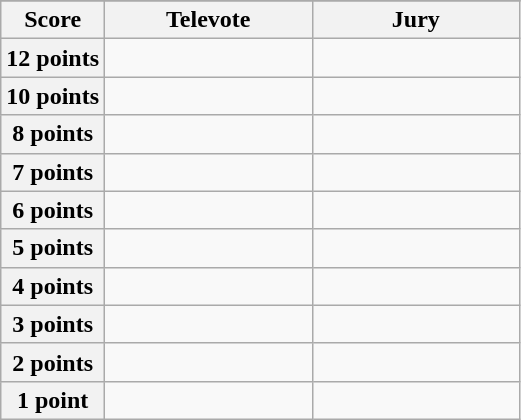<table class="wikitable">
<tr>
</tr>
<tr>
<th scope="col" width="20%">Score</th>
<th scope="col" width="40%">Televote</th>
<th scope="col" width="40%">Jury</th>
</tr>
<tr>
<th scope="row">12 points</th>
<td></td>
<td></td>
</tr>
<tr>
<th scope="row">10 points</th>
<td></td>
<td></td>
</tr>
<tr>
<th scope="row">8 points</th>
<td></td>
<td></td>
</tr>
<tr>
<th scope="row">7 points</th>
<td></td>
<td></td>
</tr>
<tr>
<th scope="row">6 points</th>
<td></td>
<td></td>
</tr>
<tr>
<th scope="row">5 points</th>
<td></td>
<td></td>
</tr>
<tr>
<th scope="row">4 points</th>
<td></td>
<td></td>
</tr>
<tr>
<th scope="row">3 points</th>
<td></td>
<td></td>
</tr>
<tr>
<th scope="row">2 points</th>
<td></td>
<td></td>
</tr>
<tr>
<th scope="row">1 point</th>
<td></td>
<td></td>
</tr>
</table>
